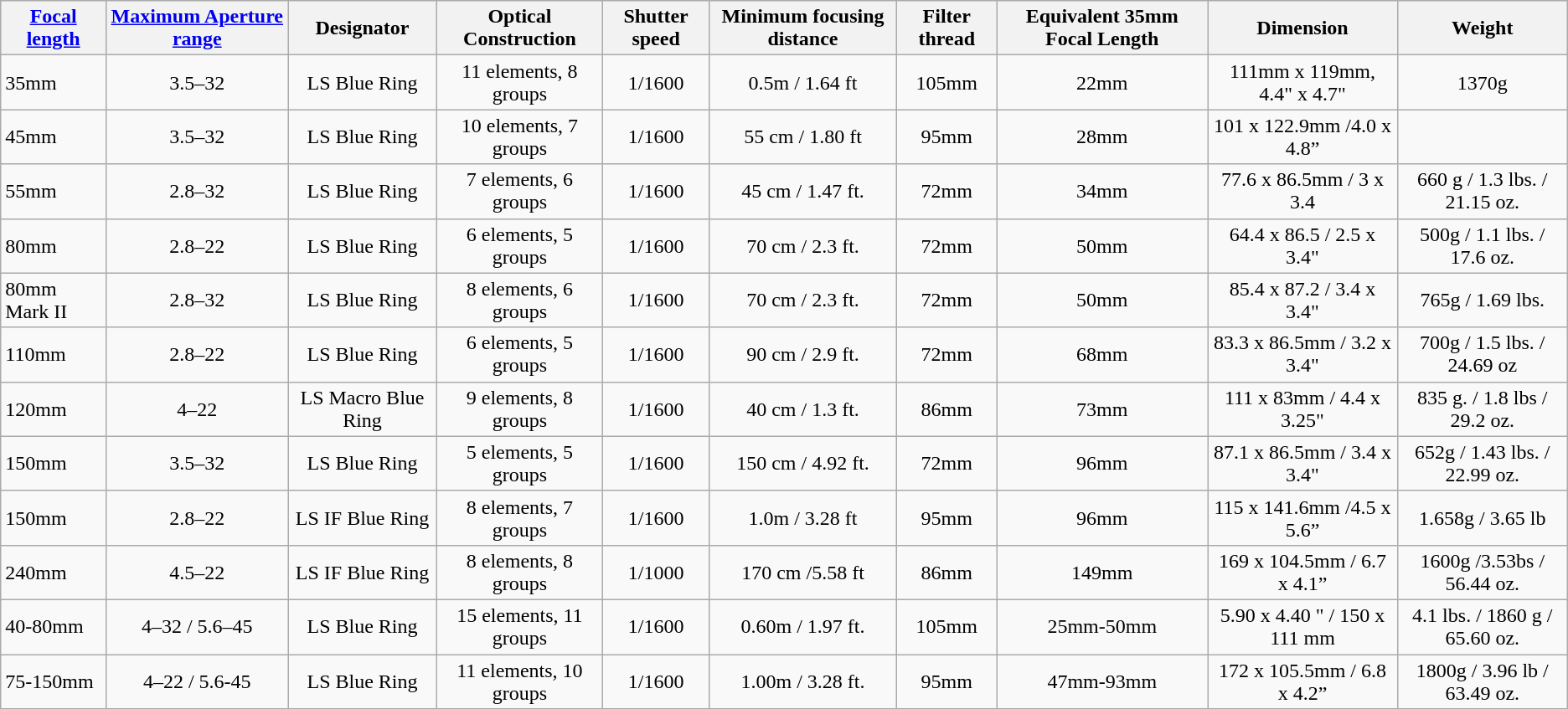<table class="wikitable sortable" style="text-align:center">
<tr>
<th><a href='#'>Focal length</a></th>
<th><a href='#'>Maximum Aperture range</a></th>
<th>Designator</th>
<th>Optical Construction</th>
<th>Shutter speed</th>
<th>Minimum focusing distance</th>
<th>Filter thread</th>
<th>Equivalent 35mm Focal Length</th>
<th>Dimension</th>
<th>Weight</th>
</tr>
<tr>
<td style="text-align:left;">35mm</td>
<td>3.5–32</td>
<td>LS Blue Ring</td>
<td>11 elements, 8 groups</td>
<td>1/1600</td>
<td>0.5m / 1.64 ft</td>
<td>105mm</td>
<td>22mm</td>
<td>111mm x 119mm, 4.4" x 4.7"</td>
<td>1370g</td>
</tr>
<tr>
<td style="text-align:left;">45mm</td>
<td>3.5–32</td>
<td>LS Blue Ring</td>
<td>10 elements, 7 groups</td>
<td>1/1600</td>
<td>55 cm / 1.80 ft</td>
<td>95mm</td>
<td>28mm</td>
<td>101 x 122.9mm /4.0 x 4.8”</td>
<td></td>
</tr>
<tr>
<td style="text-align:left;">55mm</td>
<td>2.8–32</td>
<td>LS Blue Ring</td>
<td>7 elements, 6 groups</td>
<td>1/1600</td>
<td>45 cm / 1.47 ft.</td>
<td>72mm</td>
<td>34mm</td>
<td>77.6 x 86.5mm / 3 x 3.4</td>
<td>660 g / 1.3 lbs. / 21.15 oz.</td>
</tr>
<tr>
<td style="text-align:left;">80mm</td>
<td>2.8–22</td>
<td>LS Blue Ring</td>
<td>6 elements, 5 groups</td>
<td>1/1600</td>
<td>70 cm / 2.3 ft.</td>
<td>72mm</td>
<td>50mm</td>
<td>64.4 x 86.5 / 2.5 x 3.4"</td>
<td>500g / 1.1 lbs. / 17.6 oz.</td>
</tr>
<tr>
<td style="text-align:left;">80mm Mark II</td>
<td>2.8–32</td>
<td>LS Blue Ring</td>
<td>8 elements, 6 groups</td>
<td>1/1600</td>
<td>70 cm / 2.3 ft.</td>
<td>72mm</td>
<td>50mm</td>
<td>85.4 x 87.2 / 3.4 x 3.4"</td>
<td>765g / 1.69 lbs.</td>
</tr>
<tr>
<td style="text-align:left;">110mm</td>
<td>2.8–22</td>
<td>LS Blue Ring</td>
<td>6 elements, 5 groups</td>
<td>1/1600</td>
<td>90 cm / 2.9 ft.</td>
<td>72mm</td>
<td>68mm</td>
<td>83.3 x 86.5mm / 3.2 x 3.4"</td>
<td>700g / 1.5 lbs. / 24.69 oz</td>
</tr>
<tr>
<td style="text-align:left;">120mm</td>
<td>4–22</td>
<td>LS Macro Blue Ring</td>
<td>9 elements, 8 groups</td>
<td>1/1600</td>
<td>40 cm / 1.3 ft.</td>
<td>86mm</td>
<td>73mm</td>
<td>111 x 83mm / 4.4 x 3.25"</td>
<td>835 g. / 1.8 lbs / 29.2 oz.</td>
</tr>
<tr>
<td style="text-align:left;">150mm</td>
<td>3.5–32</td>
<td>LS Blue Ring</td>
<td>5 elements, 5 groups</td>
<td>1/1600</td>
<td>150 cm / 4.92 ft.</td>
<td>72mm</td>
<td>96mm</td>
<td>87.1 x 86.5mm / 3.4 x 3.4"</td>
<td>652g / 1.43 lbs. / 22.99 oz.</td>
</tr>
<tr>
<td style="text-align:left;">150mm</td>
<td>2.8–22</td>
<td>LS IF Blue Ring</td>
<td>8 elements, 7 groups</td>
<td>1/1600</td>
<td>1.0m / 3.28 ft</td>
<td>95mm</td>
<td>96mm</td>
<td>115 x 141.6mm /4.5 x 5.6”</td>
<td>1.658g / 3.65 lb</td>
</tr>
<tr>
<td style="text-align:left;">240mm</td>
<td>4.5–22</td>
<td>LS IF Blue Ring</td>
<td>8 elements, 8 groups</td>
<td>1/1000</td>
<td>170 cm /5.58 ft</td>
<td>86mm</td>
<td>149mm</td>
<td>169 x 104.5mm / 6.7 x 4.1”</td>
<td>1600g /3.53bs / 56.44 oz.</td>
</tr>
<tr>
<td style="text-align:left;">40-80mm</td>
<td>4–32 / 5.6–45</td>
<td>LS Blue Ring</td>
<td>15 elements, 11 groups</td>
<td>1/1600</td>
<td>0.60m / 1.97 ft.</td>
<td>105mm</td>
<td>25mm-50mm</td>
<td>5.90 x 4.40 " / 150 x 111 mm</td>
<td>4.1 lbs. / 1860 g / 65.60 oz.</td>
</tr>
<tr>
<td style="text-align:left;">75-150mm</td>
<td>4–22 / 5.6-45</td>
<td>LS Blue Ring</td>
<td>11 elements, 10 groups</td>
<td>1/1600</td>
<td>1.00m / 3.28 ft.</td>
<td>95mm</td>
<td>47mm-93mm</td>
<td>172 x 105.5mm / 6.8 x 4.2”</td>
<td>1800g / 3.96 lb / 63.49 oz.</td>
</tr>
<tr>
</tr>
</table>
